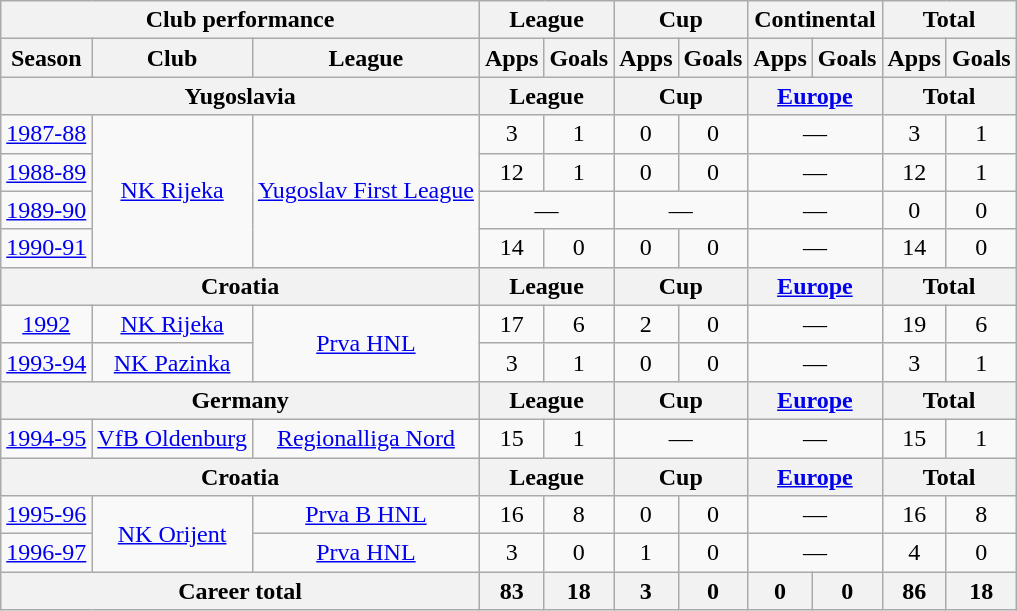<table class="wikitable" style="text-align:center">
<tr>
<th colspan=3>Club performance</th>
<th colspan=2>League</th>
<th colspan=2>Cup</th>
<th colspan=2>Continental</th>
<th colspan=2>Total</th>
</tr>
<tr>
<th>Season</th>
<th>Club</th>
<th>League</th>
<th>Apps</th>
<th>Goals</th>
<th>Apps</th>
<th>Goals</th>
<th>Apps</th>
<th>Goals</th>
<th>Apps</th>
<th>Goals</th>
</tr>
<tr>
<th colspan=3>Yugoslavia</th>
<th colspan=2>League</th>
<th colspan=2>Cup</th>
<th colspan=2><a href='#'>Europe</a></th>
<th colspan=2>Total</th>
</tr>
<tr>
<td><a href='#'>1987-88</a></td>
<td rowspan="4"><a href='#'>NK Rijeka</a></td>
<td rowspan="4"><a href='#'>Yugoslav First League</a></td>
<td>3</td>
<td>1</td>
<td>0</td>
<td>0</td>
<td colspan="2">—</td>
<td>3</td>
<td>1</td>
</tr>
<tr>
<td><a href='#'>1988-89</a></td>
<td>12</td>
<td>1</td>
<td>0</td>
<td>0</td>
<td colspan="2">—</td>
<td>12</td>
<td>1</td>
</tr>
<tr>
<td><a href='#'>1989-90</a></td>
<td colspan="2">—</td>
<td colspan="2">—</td>
<td colspan="2">—</td>
<td>0</td>
<td>0</td>
</tr>
<tr>
<td><a href='#'>1990-91</a></td>
<td>14</td>
<td>0</td>
<td>0</td>
<td>0</td>
<td colspan="2">—</td>
<td>14</td>
<td>0</td>
</tr>
<tr>
<th colspan=3>Croatia</th>
<th colspan=2>League</th>
<th colspan=2>Cup</th>
<th colspan=2><a href='#'>Europe</a></th>
<th colspan=2>Total</th>
</tr>
<tr>
<td><a href='#'>1992</a></td>
<td rowspan="1"><a href='#'>NK Rijeka</a></td>
<td rowspan="2"><a href='#'>Prva HNL</a></td>
<td>17</td>
<td>6</td>
<td>2</td>
<td>0</td>
<td colspan="2">—</td>
<td>19</td>
<td>6</td>
</tr>
<tr>
<td><a href='#'>1993-94</a></td>
<td rowspan="1"><a href='#'>NK Pazinka</a></td>
<td>3</td>
<td>1</td>
<td>0</td>
<td>0</td>
<td colspan="2">—</td>
<td>3</td>
<td>1</td>
</tr>
<tr>
<th colspan=3>Germany</th>
<th colspan=2>League</th>
<th colspan=2>Cup</th>
<th colspan=2><a href='#'>Europe</a></th>
<th colspan=2>Total</th>
</tr>
<tr>
<td><a href='#'>1994-95</a></td>
<td rowspan="1"><a href='#'>VfB Oldenburg</a></td>
<td rowspan="1"><a href='#'>Regionalliga Nord</a></td>
<td>15</td>
<td>1</td>
<td colspan="2">—</td>
<td colspan="2">—</td>
<td>15</td>
<td>1</td>
</tr>
<tr>
<th colspan=3>Croatia</th>
<th colspan=2>League</th>
<th colspan=2>Cup</th>
<th colspan=2><a href='#'>Europe</a></th>
<th colspan=2>Total</th>
</tr>
<tr>
<td><a href='#'>1995-96</a></td>
<td rowspan="2"><a href='#'>NK Orijent</a></td>
<td rowspan="1"><a href='#'>Prva B HNL</a></td>
<td>16</td>
<td>8</td>
<td>0</td>
<td>0</td>
<td colspan="2">—</td>
<td>16</td>
<td>8</td>
</tr>
<tr>
<td><a href='#'>1996-97</a></td>
<td rowspan="1"><a href='#'>Prva HNL</a></td>
<td>3</td>
<td>0</td>
<td>1</td>
<td>0</td>
<td colspan="2">—</td>
<td>4</td>
<td>0</td>
</tr>
<tr>
<th colspan=3>Career total</th>
<th>83</th>
<th>18</th>
<th>3</th>
<th>0</th>
<th>0</th>
<th>0</th>
<th>86</th>
<th>18</th>
</tr>
</table>
